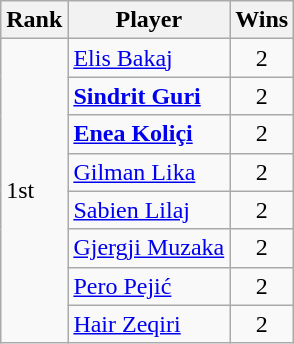<table class="wikitable">
<tr>
<th>Rank</th>
<th>Player</th>
<th>Wins</th>
</tr>
<tr>
<td rowspan=8>1st</td>
<td><a href='#'>Elis Bakaj</a></td>
<td style="text-align:center;">2</td>
</tr>
<tr>
<td><strong><a href='#'>Sindrit Guri</a></strong></td>
<td style="text-align:center;">2</td>
</tr>
<tr>
<td><strong><a href='#'>Enea Koliçi</a></strong></td>
<td style="text-align:center;">2</td>
</tr>
<tr>
<td><a href='#'>Gilman Lika</a></td>
<td style="text-align:center;">2</td>
</tr>
<tr>
<td><a href='#'>Sabien Lilaj</a></td>
<td style="text-align:center;">2</td>
</tr>
<tr>
<td><a href='#'>Gjergji Muzaka</a></td>
<td style="text-align:center;">2</td>
</tr>
<tr>
<td><a href='#'>Pero Pejić</a></td>
<td style="text-align:center;">2</td>
</tr>
<tr>
<td><a href='#'>Hair Zeqiri</a></td>
<td style="text-align:center;">2</td>
</tr>
</table>
